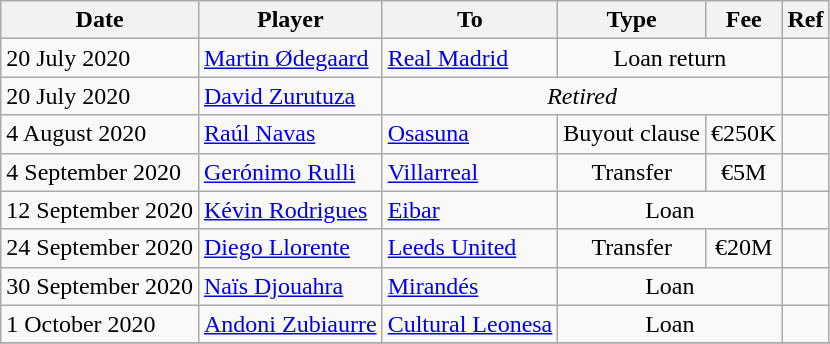<table class="wikitable">
<tr>
<th>Date</th>
<th>Player</th>
<th>To</th>
<th>Type</th>
<th>Fee</th>
<th>Ref</th>
</tr>
<tr>
<td>20 July 2020</td>
<td> <a href='#'>Martin Ødegaard</a></td>
<td><a href='#'>Real Madrid</a></td>
<td align=center colspan=2>Loan return</td>
<td align=center></td>
</tr>
<tr>
<td>20 July 2020</td>
<td> <a href='#'>David Zurutuza</a></td>
<td colspan=3 align=center><em>Retired</em></td>
<td></td>
</tr>
<tr>
<td>4 August 2020</td>
<td> <a href='#'>Raúl Navas</a></td>
<td><a href='#'>Osasuna</a></td>
<td align=center>Buyout clause</td>
<td align=center>€250K</td>
<td align=center></td>
</tr>
<tr>
<td>4 September 2020</td>
<td> <a href='#'>Gerónimo Rulli</a></td>
<td><a href='#'>Villarreal</a></td>
<td align=center>Transfer</td>
<td align=center>€5M</td>
<td align=center></td>
</tr>
<tr>
<td>12 September 2020</td>
<td> <a href='#'>Kévin Rodrigues</a></td>
<td><a href='#'>Eibar</a></td>
<td align=center colspan=2>Loan</td>
<td align=center></td>
</tr>
<tr>
<td>24 September 2020</td>
<td> <a href='#'>Diego Llorente</a></td>
<td> <a href='#'>Leeds United</a></td>
<td align=center>Transfer</td>
<td align=center>€20M</td>
<td align=center></td>
</tr>
<tr>
<td>30 September 2020</td>
<td> <a href='#'>Naïs Djouahra</a></td>
<td><a href='#'>Mirandés</a></td>
<td align=center colspan=2>Loan</td>
<td align=center></td>
</tr>
<tr>
<td>1 October 2020</td>
<td> <a href='#'>Andoni Zubiaurre</a></td>
<td><a href='#'>Cultural Leonesa</a></td>
<td align=center colspan=2>Loan</td>
<td align=center></td>
</tr>
<tr>
</tr>
</table>
